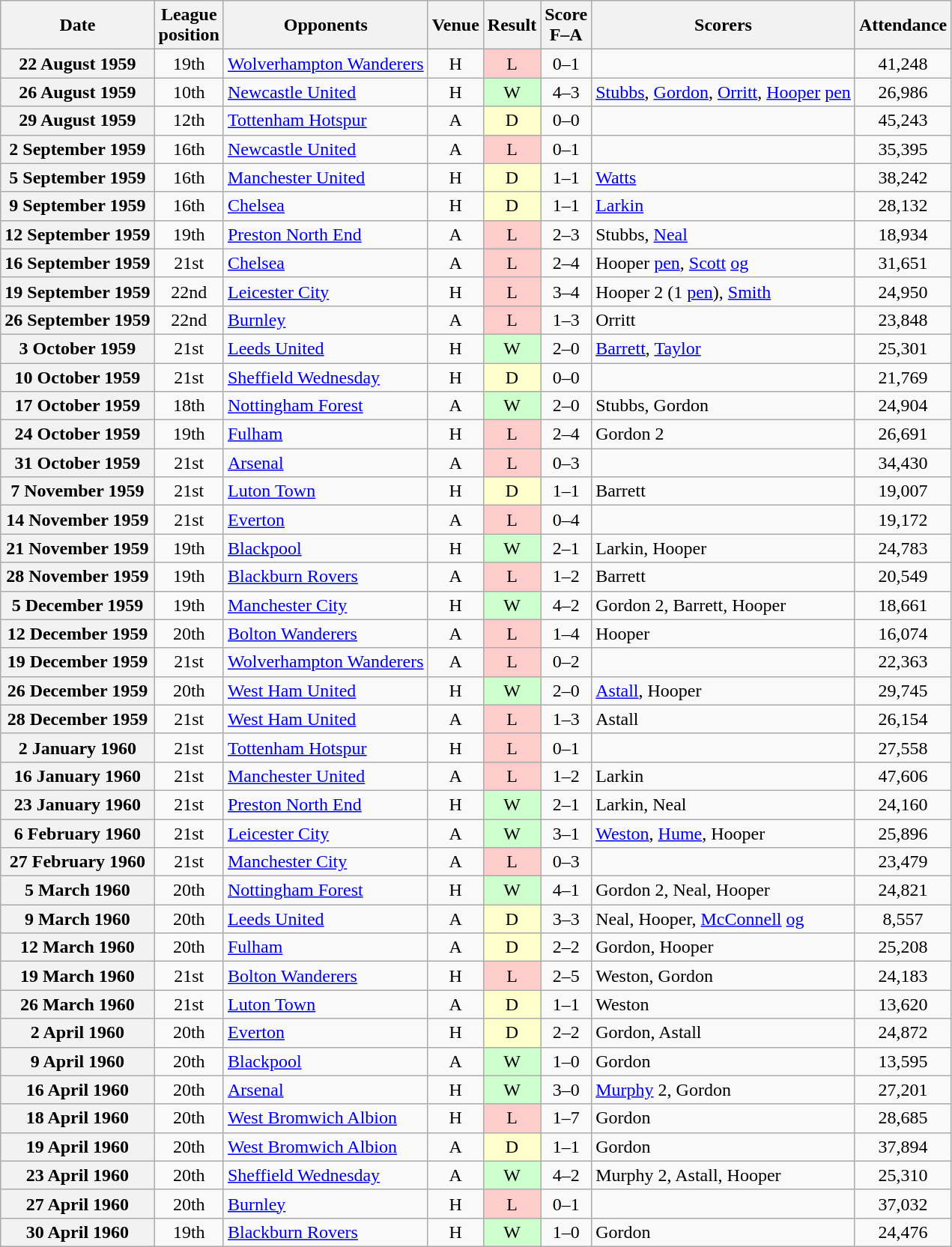<table class="wikitable plainrowheaders" style="text-align:center">
<tr>
<th scope="col">Date</th>
<th scope="col">League<br>position</th>
<th scope="col">Opponents</th>
<th scope="col">Venue</th>
<th scope="col">Result</th>
<th scope="col">Score<br>F–A</th>
<th scope="col">Scorers</th>
<th scope="col">Attendance</th>
</tr>
<tr>
<th scope="row">22 August 1959</th>
<td>19th</td>
<td align="left"><a href='#'>Wolverhampton Wanderers</a></td>
<td>H</td>
<td style=background:#fcc>L</td>
<td>0–1</td>
<td></td>
<td>41,248</td>
</tr>
<tr>
<th scope="row">26 August 1959</th>
<td>10th</td>
<td align="left"><a href='#'>Newcastle United</a></td>
<td>H</td>
<td style=background:#cfc>W</td>
<td>4–3</td>
<td align="left"><a href='#'>Stubbs</a>, <a href='#'>Gordon</a>, <a href='#'>Orritt</a>, <a href='#'>Hooper</a> <a href='#'>pen</a></td>
<td>26,986</td>
</tr>
<tr>
<th scope="row">29 August 1959</th>
<td>12th</td>
<td align="left"><a href='#'>Tottenham Hotspur</a></td>
<td>A</td>
<td style=background:#ffc>D</td>
<td>0–0</td>
<td></td>
<td>45,243</td>
</tr>
<tr>
<th scope="row">2 September 1959</th>
<td>16th</td>
<td align="left"><a href='#'>Newcastle United</a></td>
<td>A</td>
<td style=background:#fcc>L</td>
<td>0–1</td>
<td></td>
<td>35,395</td>
</tr>
<tr>
<th scope="row">5 September 1959</th>
<td>16th</td>
<td align="left"><a href='#'>Manchester United</a></td>
<td>H</td>
<td style=background:#ffc>D</td>
<td>1–1</td>
<td align="left"><a href='#'>Watts</a></td>
<td>38,242</td>
</tr>
<tr>
<th scope="row">9 September 1959</th>
<td>16th</td>
<td align="left"><a href='#'>Chelsea</a></td>
<td>H</td>
<td style=background:#ffc>D</td>
<td>1–1</td>
<td align="left"><a href='#'>Larkin</a></td>
<td>28,132</td>
</tr>
<tr>
<th scope="row">12 September 1959</th>
<td>19th</td>
<td align="left"><a href='#'>Preston North End</a></td>
<td>A</td>
<td style=background:#fcc>L</td>
<td>2–3</td>
<td align="left">Stubbs, <a href='#'>Neal</a></td>
<td>18,934</td>
</tr>
<tr>
<th scope="row">16 September 1959</th>
<td>21st</td>
<td align="left"><a href='#'>Chelsea</a></td>
<td>A</td>
<td style=background:#fcc>L</td>
<td>2–4</td>
<td align="left">Hooper <a href='#'>pen</a>, <a href='#'>Scott</a> <a href='#'>og</a></td>
<td>31,651</td>
</tr>
<tr>
<th scope="row">19 September 1959</th>
<td>22nd</td>
<td align="left"><a href='#'>Leicester City</a></td>
<td>H</td>
<td style=background:#fcc>L</td>
<td>3–4</td>
<td align="left">Hooper 2 (1 <a href='#'>pen</a>), <a href='#'>Smith</a></td>
<td>24,950</td>
</tr>
<tr>
<th scope="row">26 September 1959</th>
<td>22nd</td>
<td align="left"><a href='#'>Burnley</a></td>
<td>A</td>
<td style=background:#fcc>L</td>
<td>1–3</td>
<td align="left">Orritt</td>
<td>23,848</td>
</tr>
<tr>
<th scope="row">3 October 1959</th>
<td>21st</td>
<td align="left"><a href='#'>Leeds United</a></td>
<td>H</td>
<td style=background:#cfc>W</td>
<td>2–0</td>
<td align="left"><a href='#'>Barrett</a>, <a href='#'>Taylor</a></td>
<td>25,301</td>
</tr>
<tr>
<th scope="row">10 October 1959</th>
<td>21st</td>
<td align="left"><a href='#'>Sheffield Wednesday</a></td>
<td>H</td>
<td style=background:#ffc>D</td>
<td>0–0</td>
<td></td>
<td>21,769</td>
</tr>
<tr>
<th scope="row">17 October 1959</th>
<td>18th</td>
<td align="left"><a href='#'>Nottingham Forest</a></td>
<td>A</td>
<td style=background:#cfc>W</td>
<td>2–0</td>
<td align="left">Stubbs, Gordon</td>
<td>24,904</td>
</tr>
<tr>
<th scope="row">24 October 1959</th>
<td>19th</td>
<td align="left"><a href='#'>Fulham</a></td>
<td>H</td>
<td style=background:#fcc>L</td>
<td>2–4</td>
<td align="left">Gordon 2</td>
<td>26,691</td>
</tr>
<tr>
<th scope="row">31 October 1959</th>
<td>21st</td>
<td align="left"><a href='#'>Arsenal</a></td>
<td>A</td>
<td style=background:#fcc>L</td>
<td>0–3</td>
<td></td>
<td>34,430</td>
</tr>
<tr>
<th scope="row">7 November 1959</th>
<td>21st</td>
<td align="left"><a href='#'>Luton Town</a></td>
<td>H</td>
<td style=background:#ffc>D</td>
<td>1–1</td>
<td align="left">Barrett</td>
<td>19,007</td>
</tr>
<tr>
<th scope="row">14 November 1959</th>
<td>21st</td>
<td align="left"><a href='#'>Everton</a></td>
<td>A</td>
<td style=background:#fcc>L</td>
<td>0–4</td>
<td></td>
<td>19,172</td>
</tr>
<tr>
<th scope="row">21 November 1959</th>
<td>19th</td>
<td align="left"><a href='#'>Blackpool</a></td>
<td>H</td>
<td style=background:#cfc>W</td>
<td>2–1</td>
<td align="left">Larkin, Hooper</td>
<td>24,783</td>
</tr>
<tr>
<th scope="row">28 November 1959</th>
<td>19th</td>
<td align="left"><a href='#'>Blackburn Rovers</a></td>
<td>A</td>
<td style=background:#fcc>L</td>
<td>1–2</td>
<td align="left">Barrett</td>
<td>20,549</td>
</tr>
<tr>
<th scope="row">5 December 1959</th>
<td>19th</td>
<td align="left"><a href='#'>Manchester City</a></td>
<td>H</td>
<td style=background:#cfc>W</td>
<td>4–2</td>
<td align="left">Gordon 2, Barrett, Hooper</td>
<td>18,661</td>
</tr>
<tr>
<th scope="row">12 December 1959</th>
<td>20th</td>
<td align="left"><a href='#'>Bolton Wanderers</a></td>
<td>A</td>
<td style=background:#fcc>L</td>
<td>1–4</td>
<td align="left">Hooper</td>
<td>16,074</td>
</tr>
<tr>
<th scope="row">19 December 1959</th>
<td>21st</td>
<td align="left"><a href='#'>Wolverhampton Wanderers</a></td>
<td>A</td>
<td style=background:#fcc>L</td>
<td>0–2</td>
<td></td>
<td>22,363</td>
</tr>
<tr>
<th scope="row">26 December 1959</th>
<td>20th</td>
<td align="left"><a href='#'>West Ham United</a></td>
<td>H</td>
<td style=background:#cfc>W</td>
<td>2–0</td>
<td align="left"><a href='#'>Astall</a>, Hooper</td>
<td>29,745</td>
</tr>
<tr>
<th scope="row">28 December 1959</th>
<td>21st</td>
<td align="left"><a href='#'>West Ham United</a></td>
<td>A</td>
<td style=background:#fcc>L</td>
<td>1–3</td>
<td align="left">Astall</td>
<td>26,154</td>
</tr>
<tr>
<th scope="row">2 January 1960</th>
<td>21st</td>
<td align="left"><a href='#'>Tottenham Hotspur</a></td>
<td>H</td>
<td style=background:#fcc>L</td>
<td>0–1</td>
<td></td>
<td>27,558</td>
</tr>
<tr>
<th scope="row">16 January 1960</th>
<td>21st</td>
<td align="left"><a href='#'>Manchester United</a></td>
<td>A</td>
<td style=background:#fcc>L</td>
<td>1–2</td>
<td align="left">Larkin</td>
<td>47,606</td>
</tr>
<tr>
<th scope="row">23 January 1960</th>
<td>21st</td>
<td align="left"><a href='#'>Preston North End</a></td>
<td>H</td>
<td style=background:#cfc>W</td>
<td>2–1</td>
<td align="left">Larkin, Neal</td>
<td>24,160</td>
</tr>
<tr>
<th scope="row">6 February 1960</th>
<td>21st</td>
<td align="left"><a href='#'>Leicester City</a></td>
<td>A</td>
<td style=background:#cfc>W</td>
<td>3–1</td>
<td align="left"><a href='#'>Weston</a>, <a href='#'>Hume</a>, Hooper</td>
<td>25,896</td>
</tr>
<tr>
<th scope="row">27 February 1960</th>
<td>21st</td>
<td align="left"><a href='#'>Manchester City</a></td>
<td>A</td>
<td style=background:#fcc>L</td>
<td>0–3</td>
<td></td>
<td>23,479</td>
</tr>
<tr>
<th scope="row">5 March 1960</th>
<td>20th</td>
<td align="left"><a href='#'>Nottingham Forest</a></td>
<td>H</td>
<td style=background:#cfc>W</td>
<td>4–1</td>
<td align="left">Gordon 2, Neal, Hooper</td>
<td>24,821</td>
</tr>
<tr>
<th scope="row">9 March 1960</th>
<td>20th</td>
<td align="left"><a href='#'>Leeds United</a></td>
<td>A</td>
<td style=background:#ffc>D</td>
<td>3–3</td>
<td align="left">Neal, Hooper, <a href='#'>McConnell</a> <a href='#'>og</a></td>
<td>8,557</td>
</tr>
<tr>
<th scope="row">12 March 1960</th>
<td>20th</td>
<td align="left"><a href='#'>Fulham</a></td>
<td>A</td>
<td style=background:#ffc>D</td>
<td>2–2</td>
<td align="left">Gordon, Hooper</td>
<td>25,208</td>
</tr>
<tr>
<th scope="row">19 March 1960</th>
<td>21st</td>
<td align="left"><a href='#'>Bolton Wanderers</a></td>
<td>H</td>
<td style=background:#fcc>L</td>
<td>2–5</td>
<td align="left">Weston, Gordon</td>
<td>24,183</td>
</tr>
<tr>
<th scope="row">26 March 1960</th>
<td>21st</td>
<td align="left"><a href='#'>Luton Town</a></td>
<td>A</td>
<td style=background:#ffc>D</td>
<td>1–1</td>
<td align="left">Weston</td>
<td>13,620</td>
</tr>
<tr>
<th scope="row">2 April 1960</th>
<td>20th</td>
<td align="left"><a href='#'>Everton</a></td>
<td>H</td>
<td style=background:#ffc>D</td>
<td>2–2</td>
<td align="left">Gordon, Astall</td>
<td>24,872</td>
</tr>
<tr>
<th scope="row">9 April 1960</th>
<td>20th</td>
<td align="left"><a href='#'>Blackpool</a></td>
<td>A</td>
<td style=background:#cfc>W</td>
<td>1–0</td>
<td align="left">Gordon</td>
<td>13,595</td>
</tr>
<tr>
<th scope="row">16 April 1960</th>
<td>20th</td>
<td align="left"><a href='#'>Arsenal</a></td>
<td>H</td>
<td style=background:#cfc>W</td>
<td>3–0</td>
<td align="left"><a href='#'>Murphy</a> 2, Gordon</td>
<td>27,201</td>
</tr>
<tr>
<th scope="row">18 April 1960</th>
<td>20th</td>
<td align="left"><a href='#'>West Bromwich Albion</a></td>
<td>H</td>
<td style=background:#fcc>L</td>
<td>1–7</td>
<td align="left">Gordon</td>
<td>28,685</td>
</tr>
<tr>
<th scope="row">19 April 1960</th>
<td>20th</td>
<td align="left"><a href='#'>West Bromwich Albion</a></td>
<td>A</td>
<td style=background:#ffc>D</td>
<td>1–1</td>
<td align="left">Gordon</td>
<td>37,894</td>
</tr>
<tr>
<th scope="row">23 April 1960</th>
<td>20th</td>
<td align="left"><a href='#'>Sheffield Wednesday</a></td>
<td>A</td>
<td style=background:#cfc>W</td>
<td>4–2</td>
<td align="left">Murphy 2, Astall, Hooper</td>
<td>25,310</td>
</tr>
<tr>
<th scope="row">27 April 1960</th>
<td>20th</td>
<td align="left"><a href='#'>Burnley</a></td>
<td>H</td>
<td style=background:#fcc>L</td>
<td>0–1</td>
<td></td>
<td>37,032</td>
</tr>
<tr>
<th scope="row">30 April 1960</th>
<td>19th</td>
<td align="left"><a href='#'>Blackburn Rovers</a></td>
<td>H</td>
<td style=background:#cfc>W</td>
<td>1–0</td>
<td align="left">Gordon</td>
<td>24,476</td>
</tr>
</table>
